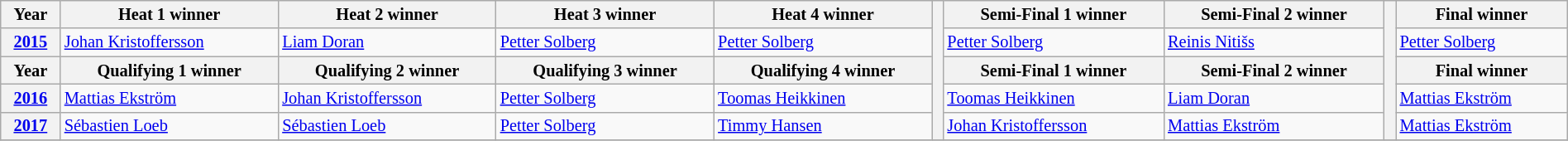<table class="wikitable" width=100% style="font-size: 85%;">
<tr>
<th>Year</th>
<th>Heat 1 winner</th>
<th>Heat 2 winner</th>
<th>Heat 3 winner</th>
<th>Heat 4 winner</th>
<th rowspan="5"></th>
<th>Semi-Final 1 winner</th>
<th>Semi-Final 2 winner</th>
<th rowspan="5"></th>
<th>Final winner</th>
</tr>
<tr>
<th><a href='#'>2015</a></th>
<td> <a href='#'>Johan Kristoffersson</a></td>
<td> <a href='#'>Liam Doran</a></td>
<td> <a href='#'>Petter Solberg</a></td>
<td> <a href='#'>Petter Solberg</a></td>
<td> <a href='#'>Petter Solberg</a></td>
<td> <a href='#'>Reinis Nitišs</a></td>
<td> <a href='#'>Petter Solberg</a></td>
</tr>
<tr>
<th>Year</th>
<th>Qualifying 1 winner</th>
<th>Qualifying 2 winner</th>
<th>Qualifying 3 winner</th>
<th>Qualifying 4 winner</th>
<th>Semi-Final 1 winner</th>
<th>Semi-Final 2 winner</th>
<th>Final winner</th>
</tr>
<tr>
<th><a href='#'>2016</a></th>
<td> <a href='#'>Mattias Ekström</a></td>
<td> <a href='#'>Johan Kristoffersson</a></td>
<td> <a href='#'>Petter Solberg</a></td>
<td> <a href='#'>Toomas Heikkinen</a></td>
<td> <a href='#'>Toomas Heikkinen</a></td>
<td> <a href='#'>Liam Doran</a></td>
<td> <a href='#'>Mattias Ekström</a></td>
</tr>
<tr>
<th><a href='#'>2017</a></th>
<td> <a href='#'>Sébastien Loeb</a></td>
<td> <a href='#'>Sébastien Loeb</a></td>
<td> <a href='#'>Petter Solberg</a></td>
<td> <a href='#'>Timmy Hansen</a></td>
<td> <a href='#'>Johan Kristoffersson</a></td>
<td> <a href='#'>Mattias Ekström</a></td>
<td> <a href='#'>Mattias Ekström</a></td>
</tr>
<tr>
</tr>
</table>
